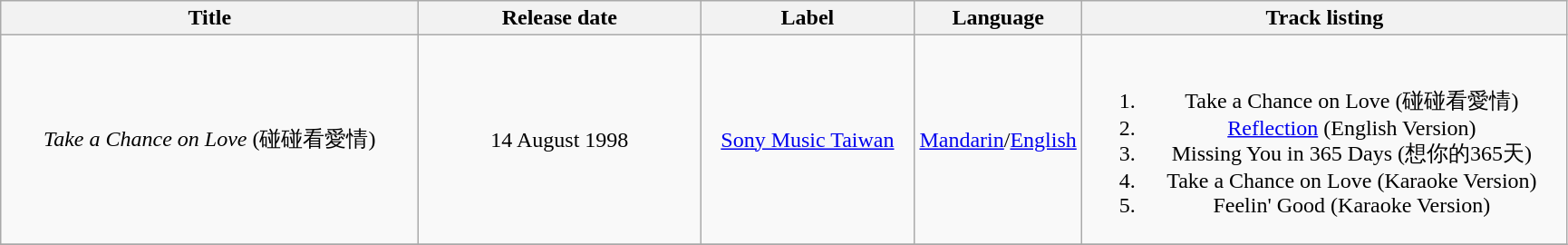<table class="wikitable" style="text-align:center;">
<tr>
<th align="left" width="300px">Title</th>
<th align="left" width="200px">Release date</th>
<th align="left" width="150px">Label</th>
<th align="left" width="100px">Language</th>
<th align="left" width="350px">Track listing</th>
</tr>
<tr>
<td><em>Take a Chance on Love</em> (碰碰看愛情)</td>
<td>14 August 1998</td>
<td><a href='#'>Sony Music Taiwan</a></td>
<td><a href='#'>Mandarin</a>/<a href='#'>English</a></td>
<td><br><ol><li>Take a Chance on Love (碰碰看愛情)</li><li><a href='#'>Reflection</a> (English Version)</li><li>Missing You in 365 Days (想你的365天)</li><li>Take a Chance on Love (Karaoke Version)</li><li>Feelin' Good (Karaoke Version)</li></ol></td>
</tr>
<tr>
</tr>
</table>
